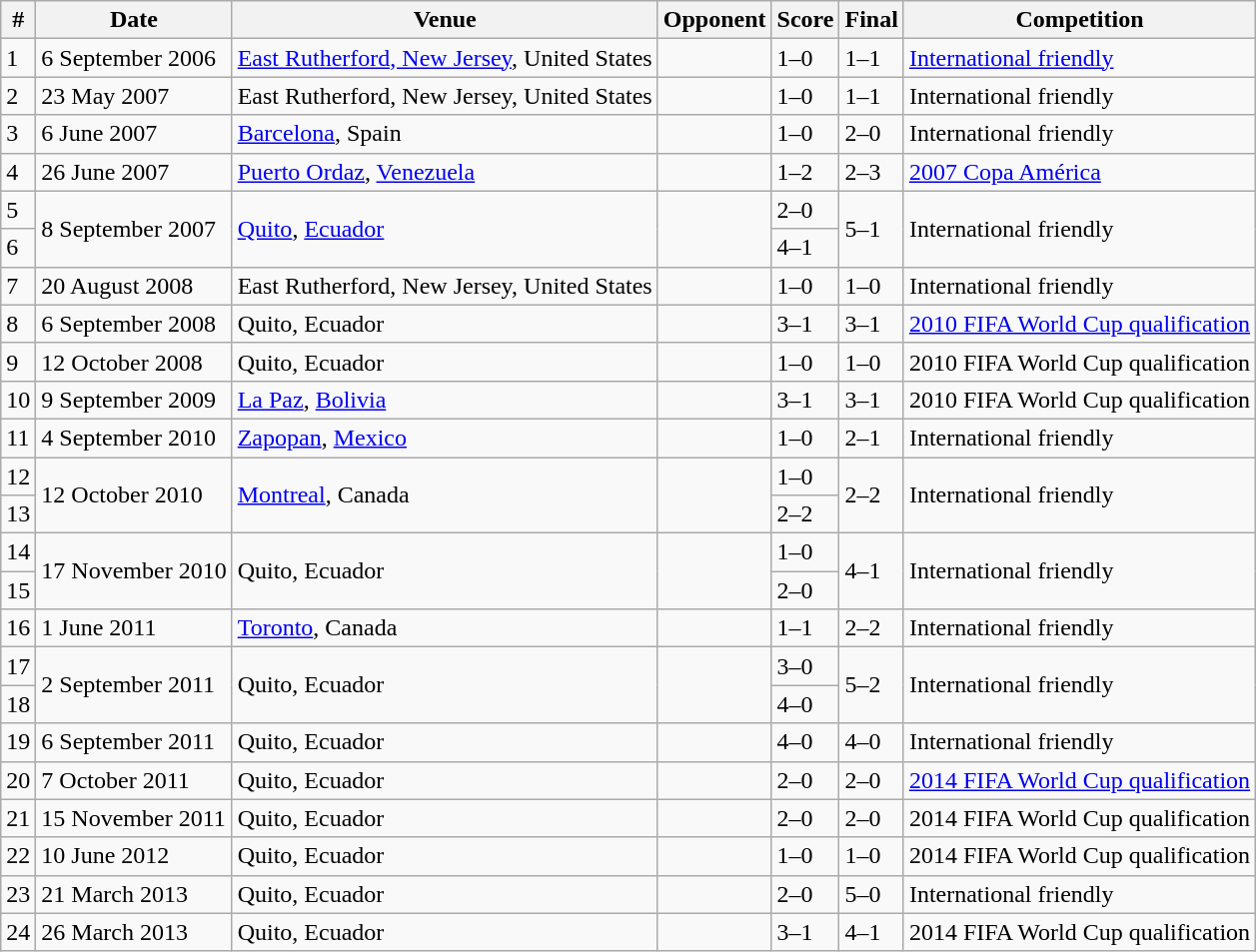<table class="wikitable sortable">
<tr>
<th>#</th>
<th>Date</th>
<th>Venue</th>
<th>Opponent</th>
<th>Score</th>
<th>Final</th>
<th>Competition</th>
</tr>
<tr>
<td>1</td>
<td>6 September 2006</td>
<td><a href='#'>East Rutherford, New Jersey</a>, United States</td>
<td></td>
<td>1–0</td>
<td>1–1</td>
<td><a href='#'>International friendly</a></td>
</tr>
<tr>
<td>2</td>
<td>23 May 2007</td>
<td>East Rutherford, New Jersey, United States</td>
<td></td>
<td>1–0</td>
<td>1–1</td>
<td>International friendly</td>
</tr>
<tr>
<td>3</td>
<td>6 June 2007</td>
<td><a href='#'>Barcelona</a>, Spain</td>
<td></td>
<td>1–0</td>
<td>2–0</td>
<td>International friendly</td>
</tr>
<tr>
<td>4</td>
<td>26 June 2007</td>
<td><a href='#'>Puerto Ordaz</a>, <a href='#'>Venezuela</a></td>
<td></td>
<td>1–2</td>
<td>2–3</td>
<td><a href='#'>2007 Copa América</a></td>
</tr>
<tr>
<td>5</td>
<td rowspan="2">8 September 2007</td>
<td rowspan="2"><a href='#'>Quito</a>, <a href='#'>Ecuador</a></td>
<td rowspan="2"></td>
<td>2–0</td>
<td rowspan="2">5–1</td>
<td rowspan="2">International friendly</td>
</tr>
<tr>
<td>6</td>
<td>4–1</td>
</tr>
<tr>
<td>7</td>
<td>20 August 2008</td>
<td>East Rutherford, New Jersey, United States</td>
<td></td>
<td>1–0</td>
<td>1–0</td>
<td>International friendly</td>
</tr>
<tr>
<td>8</td>
<td>6 September 2008</td>
<td>Quito, Ecuador</td>
<td></td>
<td>3–1</td>
<td>3–1</td>
<td><a href='#'>2010 FIFA World Cup qualification</a></td>
</tr>
<tr>
<td>9</td>
<td>12 October 2008</td>
<td>Quito, Ecuador</td>
<td></td>
<td>1–0</td>
<td>1–0</td>
<td>2010 FIFA World Cup qualification</td>
</tr>
<tr>
<td>10</td>
<td>9 September 2009</td>
<td><a href='#'>La Paz</a>, <a href='#'>Bolivia</a></td>
<td></td>
<td>3–1</td>
<td>3–1</td>
<td>2010 FIFA World Cup qualification</td>
</tr>
<tr>
<td>11</td>
<td>4 September 2010</td>
<td><a href='#'>Zapopan</a>, <a href='#'>Mexico</a></td>
<td></td>
<td>1–0</td>
<td>2–1</td>
<td>International friendly</td>
</tr>
<tr>
<td>12</td>
<td rowspan="2">12 October 2010</td>
<td rowspan="2"><a href='#'>Montreal</a>, Canada</td>
<td rowspan="2"></td>
<td>1–0</td>
<td rowspan="2">2–2</td>
<td rowspan="2">International friendly</td>
</tr>
<tr>
<td>13</td>
<td>2–2</td>
</tr>
<tr>
<td>14</td>
<td rowspan="2">17 November 2010</td>
<td rowspan="2">Quito, Ecuador</td>
<td rowspan="2"></td>
<td>1–0</td>
<td rowspan="2">4–1</td>
<td rowspan="2">International friendly</td>
</tr>
<tr>
<td>15</td>
<td>2–0</td>
</tr>
<tr>
<td>16</td>
<td>1 June 2011</td>
<td><a href='#'>Toronto</a>, Canada</td>
<td></td>
<td>1–1</td>
<td>2–2</td>
<td>International friendly</td>
</tr>
<tr>
<td>17</td>
<td rowspan="2">2 September 2011</td>
<td rowspan="2">Quito, Ecuador</td>
<td rowspan="2"></td>
<td>3–0</td>
<td rowspan="2">5–2</td>
<td rowspan="2">International friendly</td>
</tr>
<tr>
<td>18</td>
<td>4–0</td>
</tr>
<tr>
<td>19</td>
<td>6 September 2011</td>
<td>Quito, Ecuador</td>
<td></td>
<td>4–0</td>
<td>4–0</td>
<td>International friendly</td>
</tr>
<tr>
<td>20</td>
<td>7 October 2011</td>
<td>Quito, Ecuador</td>
<td></td>
<td>2–0</td>
<td>2–0</td>
<td><a href='#'>2014 FIFA World Cup qualification</a></td>
</tr>
<tr>
<td>21</td>
<td>15 November 2011</td>
<td>Quito, Ecuador</td>
<td></td>
<td>2–0</td>
<td>2–0</td>
<td>2014 FIFA World Cup qualification</td>
</tr>
<tr>
<td>22</td>
<td>10 June 2012</td>
<td>Quito, Ecuador</td>
<td></td>
<td>1–0</td>
<td>1–0</td>
<td>2014 FIFA World Cup qualification</td>
</tr>
<tr>
<td>23</td>
<td>21 March 2013</td>
<td>Quito, Ecuador</td>
<td></td>
<td>2–0</td>
<td>5–0</td>
<td>International friendly</td>
</tr>
<tr>
<td>24</td>
<td>26 March 2013</td>
<td>Quito, Ecuador</td>
<td></td>
<td>3–1</td>
<td>4–1</td>
<td>2014 FIFA World Cup qualification</td>
</tr>
</table>
